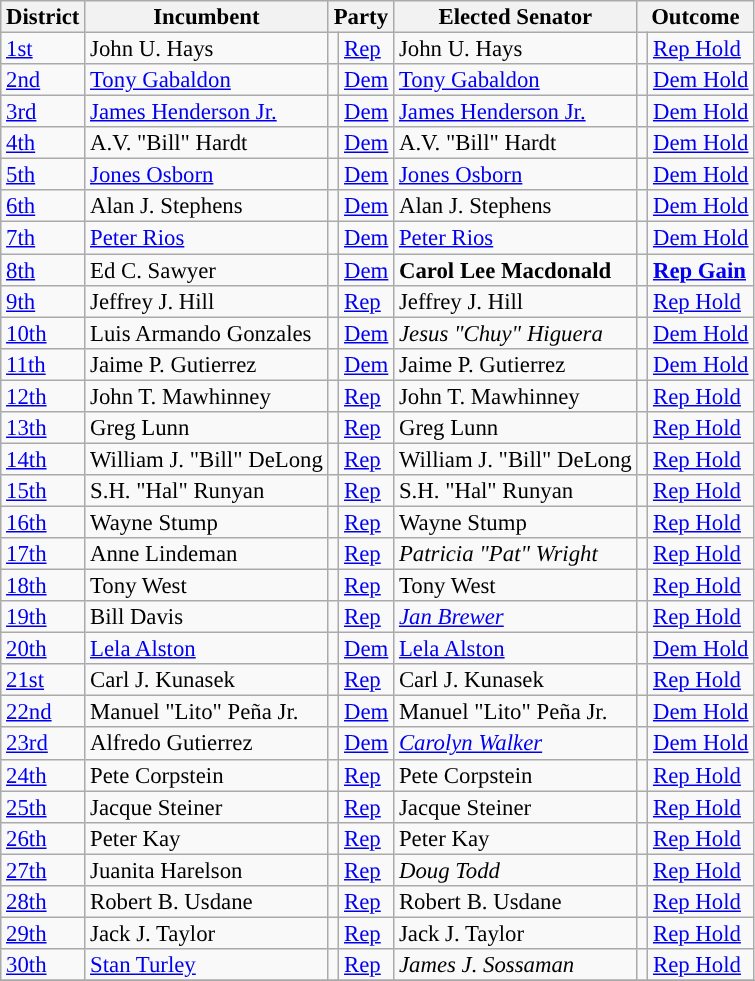<table class="sortable wikitable" style="font-size:95%;line-height:14px;">
<tr>
<th>District</th>
<th>Incumbent</th>
<th colspan="2">Party</th>
<th>Elected Senator</th>
<th colspan="2">Outcome</th>
</tr>
<tr>
<td><a href='#'>1st</a></td>
<td>John U. Hays</td>
<td style="background:"></td>
<td><a href='#'>Rep</a></td>
<td>John U. Hays</td>
<td style="background:"></td>
<td><a href='#'>Rep Hold</a></td>
</tr>
<tr>
<td><a href='#'>2nd</a></td>
<td><a href='#'>Tony Gabaldon</a></td>
<td style="background:"></td>
<td><a href='#'>Dem</a></td>
<td><a href='#'>Tony Gabaldon</a></td>
<td style="background:"></td>
<td><a href='#'>Dem Hold</a></td>
</tr>
<tr>
<td><a href='#'>3rd</a></td>
<td><a href='#'>James Henderson Jr.</a></td>
<td style="background:"></td>
<td><a href='#'>Dem</a></td>
<td><a href='#'>James Henderson Jr.</a></td>
<td style="background:"></td>
<td><a href='#'>Dem Hold</a></td>
</tr>
<tr>
<td><a href='#'>4th</a></td>
<td>A.V. "Bill" Hardt</td>
<td style="background:"></td>
<td><a href='#'>Dem</a></td>
<td>A.V. "Bill" Hardt</td>
<td style="background:"></td>
<td><a href='#'>Dem Hold</a></td>
</tr>
<tr>
<td><a href='#'>5th</a></td>
<td><a href='#'>Jones Osborn</a></td>
<td style="background:"></td>
<td><a href='#'>Dem</a></td>
<td><a href='#'>Jones Osborn</a></td>
<td style="background:"></td>
<td><a href='#'>Dem Hold</a></td>
</tr>
<tr>
<td><a href='#'>6th</a></td>
<td>Alan J. Stephens</td>
<td style="background:"></td>
<td><a href='#'>Dem</a></td>
<td>Alan J. Stephens</td>
<td style="background:"></td>
<td><a href='#'>Dem Hold</a></td>
</tr>
<tr>
<td><a href='#'>7th</a></td>
<td><a href='#'>Peter Rios</a></td>
<td style="background:"></td>
<td><a href='#'>Dem</a></td>
<td><a href='#'>Peter Rios</a></td>
<td style="background:"></td>
<td><a href='#'>Dem Hold</a></td>
</tr>
<tr>
<td><a href='#'>8th</a></td>
<td>Ed C. Sawyer</td>
<td style="background:"></td>
<td><a href='#'>Dem</a></td>
<td><strong>Carol Lee Macdonald</strong></td>
<td style="background:"></td>
<td><strong><a href='#'>Rep Gain</a></strong></td>
</tr>
<tr>
<td><a href='#'>9th</a></td>
<td>Jeffrey J. Hill</td>
<td style="background:"></td>
<td><a href='#'>Rep</a></td>
<td>Jeffrey J. Hill</td>
<td style="background:"></td>
<td><a href='#'>Rep Hold</a></td>
</tr>
<tr>
<td><a href='#'>10th</a></td>
<td>Luis Armando Gonzales</td>
<td style="background:"></td>
<td><a href='#'>Dem</a></td>
<td><em>Jesus "Chuy" Higuera</em></td>
<td style="background:"></td>
<td><a href='#'>Dem Hold</a></td>
</tr>
<tr>
<td><a href='#'>11th</a></td>
<td>Jaime P. Gutierrez</td>
<td style="background:"></td>
<td><a href='#'>Dem</a></td>
<td>Jaime P. Gutierrez</td>
<td style="background:"></td>
<td><a href='#'>Dem Hold</a></td>
</tr>
<tr>
<td><a href='#'>12th</a></td>
<td>John T. Mawhinney</td>
<td style="background:"></td>
<td><a href='#'>Rep</a></td>
<td>John T. Mawhinney</td>
<td style="background:"></td>
<td><a href='#'>Rep Hold</a></td>
</tr>
<tr>
<td><a href='#'>13th</a></td>
<td>Greg Lunn</td>
<td style="background:"></td>
<td><a href='#'>Rep</a></td>
<td>Greg Lunn</td>
<td style="background:"></td>
<td><a href='#'>Rep Hold</a></td>
</tr>
<tr>
<td><a href='#'>14th</a></td>
<td>William J. "Bill" DeLong</td>
<td style="background:"></td>
<td><a href='#'>Rep</a></td>
<td>William J. "Bill" DeLong</td>
<td style="background:"></td>
<td><a href='#'>Rep Hold</a></td>
</tr>
<tr>
<td><a href='#'>15th</a></td>
<td>S.H. "Hal" Runyan</td>
<td style="background:"></td>
<td><a href='#'>Rep</a></td>
<td>S.H. "Hal" Runyan</td>
<td style="background:"></td>
<td><a href='#'>Rep Hold</a></td>
</tr>
<tr>
<td><a href='#'>16th</a></td>
<td>Wayne Stump</td>
<td style="background:"></td>
<td><a href='#'>Rep</a></td>
<td>Wayne Stump</td>
<td style="background:"></td>
<td><a href='#'>Rep Hold</a></td>
</tr>
<tr>
<td><a href='#'>17th</a></td>
<td>Anne Lindeman</td>
<td style="background:"></td>
<td><a href='#'>Rep</a></td>
<td><em>Patricia "Pat" Wright</em></td>
<td style="background:"></td>
<td><a href='#'>Rep Hold</a></td>
</tr>
<tr>
<td><a href='#'>18th</a></td>
<td>Tony West</td>
<td style="background:"></td>
<td><a href='#'>Rep</a></td>
<td>Tony West</td>
<td style="background:"></td>
<td><a href='#'>Rep Hold</a></td>
</tr>
<tr>
<td><a href='#'>19th</a></td>
<td>Bill Davis</td>
<td style="background:"></td>
<td><a href='#'>Rep</a></td>
<td><em><a href='#'>Jan Brewer</a></em></td>
<td style="background:"></td>
<td><a href='#'>Rep Hold</a></td>
</tr>
<tr>
<td><a href='#'>20th</a></td>
<td><a href='#'>Lela Alston</a></td>
<td style="background:"></td>
<td><a href='#'>Dem</a></td>
<td><a href='#'>Lela Alston</a></td>
<td style="background:"></td>
<td><a href='#'>Dem Hold</a></td>
</tr>
<tr>
<td><a href='#'>21st</a></td>
<td>Carl J. Kunasek</td>
<td style="background:"></td>
<td><a href='#'>Rep</a></td>
<td>Carl J. Kunasek</td>
<td style="background:"></td>
<td><a href='#'>Rep Hold</a></td>
</tr>
<tr>
<td><a href='#'>22nd</a></td>
<td>Manuel "Lito" Peña Jr.</td>
<td style="background:"></td>
<td><a href='#'>Dem</a></td>
<td>Manuel "Lito" Peña Jr.</td>
<td style="background:"></td>
<td><a href='#'>Dem Hold</a></td>
</tr>
<tr>
<td><a href='#'>23rd</a></td>
<td>Alfredo Gutierrez</td>
<td style="background:"></td>
<td><a href='#'>Dem</a></td>
<td><em><a href='#'>Carolyn Walker</a></em></td>
<td style="background:"></td>
<td><a href='#'>Dem Hold</a></td>
</tr>
<tr>
<td><a href='#'>24th</a></td>
<td>Pete Corpstein</td>
<td style="background:"></td>
<td><a href='#'>Rep</a></td>
<td>Pete Corpstein</td>
<td style="background:"></td>
<td><a href='#'>Rep Hold</a></td>
</tr>
<tr>
<td><a href='#'>25th</a></td>
<td>Jacque Steiner</td>
<td style="background:"></td>
<td><a href='#'>Rep</a></td>
<td>Jacque Steiner</td>
<td style="background:"></td>
<td><a href='#'>Rep Hold</a></td>
</tr>
<tr>
<td><a href='#'>26th</a></td>
<td>Peter Kay</td>
<td style="background:"></td>
<td><a href='#'>Rep</a></td>
<td>Peter Kay</td>
<td style="background:"></td>
<td><a href='#'>Rep Hold</a></td>
</tr>
<tr>
<td><a href='#'>27th</a></td>
<td>Juanita Harelson</td>
<td style="background:"></td>
<td><a href='#'>Rep</a></td>
<td><em>Doug Todd</em></td>
<td style="background:"></td>
<td><a href='#'>Rep Hold</a></td>
</tr>
<tr>
<td><a href='#'>28th</a></td>
<td>Robert B. Usdane</td>
<td style="background:"></td>
<td><a href='#'>Rep</a></td>
<td>Robert B. Usdane</td>
<td style="background:"></td>
<td><a href='#'>Rep Hold</a></td>
</tr>
<tr>
<td><a href='#'>29th</a></td>
<td>Jack J. Taylor</td>
<td style="background:"></td>
<td><a href='#'>Rep</a></td>
<td>Jack J. Taylor</td>
<td style="background:"></td>
<td><a href='#'>Rep Hold</a></td>
</tr>
<tr>
<td><a href='#'>30th</a></td>
<td><a href='#'>Stan Turley</a></td>
<td style="background:"></td>
<td><a href='#'>Rep</a></td>
<td><em>James J. Sossaman</em></td>
<td style="background:"></td>
<td><a href='#'>Rep Hold</a></td>
</tr>
<tr>
</tr>
</table>
